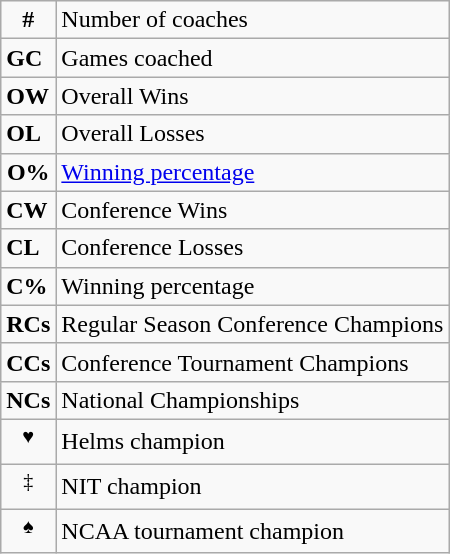<table class="wikitable">
<tr>
<td align="center"><strong>#</strong></td>
<td>Number of coaches</td>
</tr>
<tr>
<td><strong>GC</strong></td>
<td>Games coached</td>
</tr>
<tr>
<td><strong>OW</strong></td>
<td>Overall Wins</td>
</tr>
<tr>
<td><strong>OL</strong></td>
<td>Overall Losses</td>
</tr>
<tr>
<td align="center"><strong>O%</strong></td>
<td><a href='#'>Winning percentage</a></td>
</tr>
<tr>
<td><strong>CW</strong></td>
<td>Conference Wins</td>
</tr>
<tr>
<td><strong>CL</strong></td>
<td>Conference Losses</td>
</tr>
<tr>
<td><strong>C%</strong></td>
<td>Winning percentage</td>
</tr>
<tr>
<td><strong>RCs</strong></td>
<td>Regular Season Conference Champions</td>
</tr>
<tr>
<td><strong>CCs</strong></td>
<td>Conference Tournament Champions</td>
</tr>
<tr>
<td><strong>NCs</strong></td>
<td>National Championships</td>
</tr>
<tr>
<td align="center"><sup>♥</sup></td>
<td>Helms champion</td>
</tr>
<tr>
<td align="center"><sup>‡</sup></td>
<td>NIT champion</td>
</tr>
<tr>
<td align="center"><sup>♠</sup></td>
<td>NCAA tournament champion</td>
</tr>
</table>
